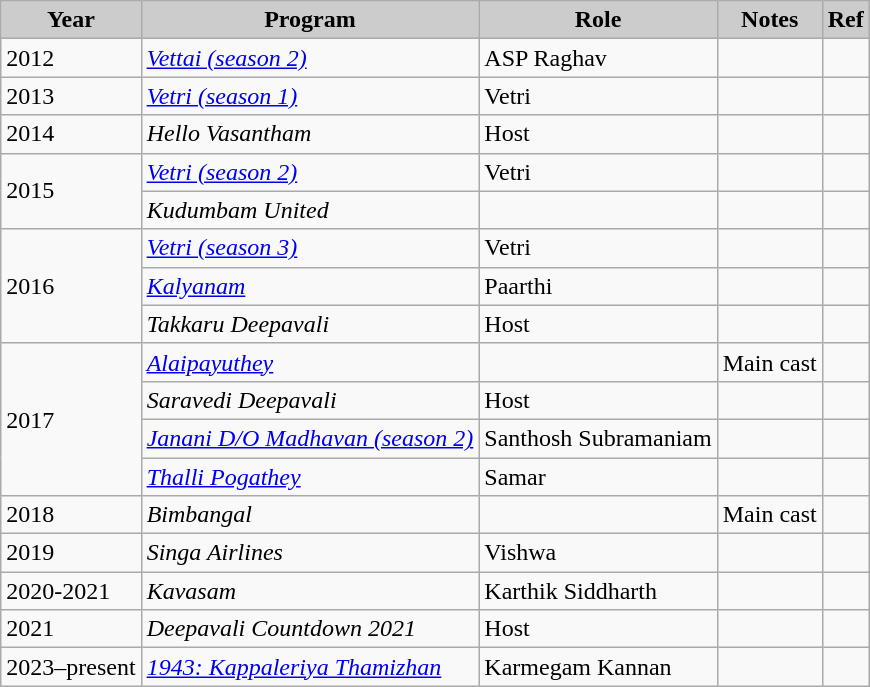<table class="wikitable">
<tr>
<th style="background:#ccc;">Year</th>
<th style="background:#ccc;">Program</th>
<th style="background:#ccc;">Role</th>
<th style="background:#ccc;">Notes</th>
<th style="background:#ccc;">Ref</th>
</tr>
<tr>
<td>2012</td>
<td><em><a href='#'>Vettai (season 2)</a></em></td>
<td>ASP Raghav</td>
<td></td>
<td></td>
</tr>
<tr>
<td>2013</td>
<td><em><a href='#'>Vetri (season 1)</a></em></td>
<td>Vetri</td>
<td></td>
<td></td>
</tr>
<tr>
<td>2014</td>
<td><em>Hello Vasantham</em></td>
<td>Host</td>
<td></td>
<td></td>
</tr>
<tr>
<td rowspan="2">2015</td>
<td><em><a href='#'>Vetri (season 2)</a></em></td>
<td>Vetri</td>
<td></td>
<td></td>
</tr>
<tr>
<td><em>Kudumbam United</em></td>
<td></td>
<td></td>
<td></td>
</tr>
<tr>
<td rowspan="3">2016</td>
<td><em><a href='#'>Vetri (season 3)</a></em></td>
<td>Vetri</td>
<td></td>
<td></td>
</tr>
<tr>
<td><em><a href='#'>Kalyanam</a></em></td>
<td>Paarthi</td>
<td></td>
<td></td>
</tr>
<tr>
<td><em>Takkaru Deepavali</em></td>
<td>Host</td>
<td></td>
<td></td>
</tr>
<tr>
<td rowspan="4">2017</td>
<td><em><a href='#'>Alaipayuthey</a></em></td>
<td></td>
<td>Main cast</td>
<td></td>
</tr>
<tr>
<td><em>Saravedi Deepavali</em></td>
<td>Host</td>
<td></td>
<td></td>
</tr>
<tr>
<td><em><a href='#'>Janani D/O Madhavan (season 2)</a></em></td>
<td>Santhosh Subramaniam</td>
<td></td>
<td></td>
</tr>
<tr>
<td><em><a href='#'>Thalli Pogathey</a></em></td>
<td>Samar</td>
<td></td>
<td></td>
</tr>
<tr>
<td>2018</td>
<td><em>Bimbangal</em></td>
<td></td>
<td>Main cast</td>
<td></td>
</tr>
<tr>
<td>2019</td>
<td><em>Singa Airlines</em></td>
<td>Vishwa</td>
<td></td>
<td></td>
</tr>
<tr>
<td>2020-2021</td>
<td><em>Kavasam</em></td>
<td>Karthik Siddharth</td>
<td></td>
<td></td>
</tr>
<tr>
<td>2021</td>
<td><em>Deepavali Countdown 2021</em></td>
<td>Host</td>
<td></td>
<td></td>
</tr>
<tr>
<td>2023–present</td>
<td><em><a href='#'>1943: Kappaleriya Thamizhan</a></em></td>
<td>Karmegam Kannan</td>
<td></td>
<td></td>
</tr>
</table>
